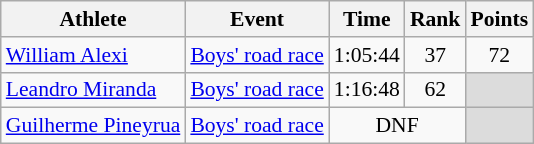<table class="wikitable" border="1" style="font-size:90%">
<tr>
<th>Athlete</th>
<th>Event</th>
<th>Time</th>
<th>Rank</th>
<th>Points</th>
</tr>
<tr>
<td><a href='#'>William Alexi</a></td>
<td><a href='#'>Boys' road race</a></td>
<td align=center>1:05:44</td>
<td align=center>37</td>
<td align=center>72</td>
</tr>
<tr>
<td><a href='#'>Leandro Miranda</a></td>
<td><a href='#'>Boys' road race</a></td>
<td align=center>1:16:48</td>
<td align=center>62</td>
<td bgcolor=#DCDCDC></td>
</tr>
<tr>
<td><a href='#'>Guilherme Pineyrua</a></td>
<td><a href='#'>Boys' road race</a></td>
<td align=center colspan=2>DNF</td>
<td bgcolor=#DCDCDC></td>
</tr>
</table>
